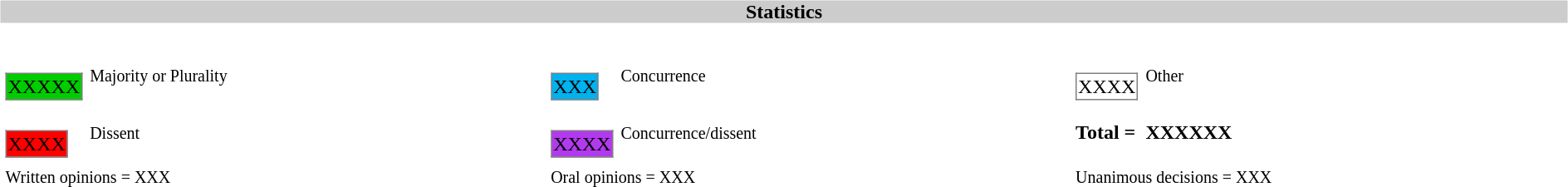<table width="100%">
<tr>
<td><br><table width="100%" align="center" cellpadding="0" cellspacing="0">
<tr>
<th bgcolor=#CCCCCC>Statistics</th>
</tr>
<tr>
<td><br><table width=100% cellpadding="2" cellspacing="2" border="0"width=25px>
<tr>
<td><br><table border="1" style="border-collapse:collapse;">
<tr>
<td align=center bgcolor=#00CD00 width=25px>XXXXX</td>
</tr>
</table>
</td>
<td><small>Majority or Plurality</small></td>
<td width=25px><br><table border="1" style="border-collapse:collapse;">
<tr>
<td align=center width=25px bgcolor=#00B2EE>XXX</td>
</tr>
</table>
</td>
<td><small>Concurrence</small></td>
<td width=25px><br><table border="1" style="border-collapse:collapse;">
<tr>
<td align=center width=25px bgcolor=white>XXXX</td>
</tr>
</table>
</td>
<td><small>Other</small></td>
</tr>
<tr>
<td width=25px><br><table border="1" style="border-collapse:collapse;">
<tr>
<td align=center width=25px bgcolor=red>XXXX</td>
</tr>
</table>
</td>
<td><small>Dissent</small></td>
<td width=25px><br><table border="1" style="border-collapse:collapse;">
<tr>
<td align=center width=25px bgcolor=#B23AEE>XXXX</td>
</tr>
</table>
</td>
<td><small>Concurrence/dissent</small></td>
<td white-space: nowrap><strong>Total = </strong></td>
<td><strong>XXXXXX</strong></td>
</tr>
<tr>
<td colspan=2><small>Written opinions = XXX</small></td>
<td colspan=2><small>Oral opinions = XXX</small></td>
<td colspan=2><small> Unanimous decisions = XXX</small></td>
</tr>
</table>
</td>
</tr>
</table>
</td>
</tr>
</table>
